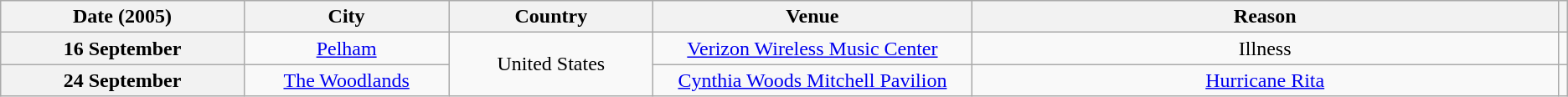<table class="wikitable plainrowheaders" style="text-align:center;">
<tr>
<th scope="col" style="width:12em;">Date (2005)</th>
<th scope="col" style="width:10em;">City</th>
<th scope="col" style="width:10em;">Country</th>
<th scope="col" style="width:16em;">Venue</th>
<th scope="col" style="width:29.95em;">Reason</th>
<th scope="col" class="unsortable"></th>
</tr>
<tr>
<th scope="row" style="text-align:center;">16 September</th>
<td><a href='#'>Pelham</a></td>
<td rowspan="2">United States</td>
<td><a href='#'>Verizon Wireless Music Center</a></td>
<td>Illness</td>
<td></td>
</tr>
<tr>
<th scope="row" style="text-align:center;">24 September</th>
<td><a href='#'>The Woodlands</a></td>
<td><a href='#'>Cynthia Woods Mitchell Pavilion</a></td>
<td><a href='#'>Hurricane Rita</a></td>
<td></td>
</tr>
</table>
